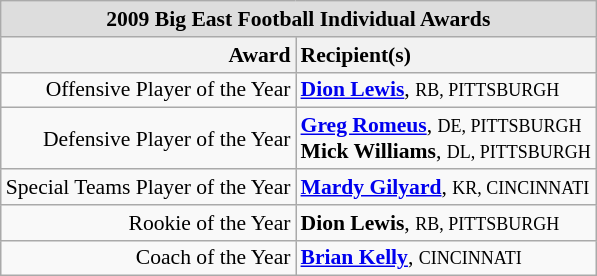<table class="wikitable" style="white-space:nowrap; font-size:90%;">
<tr>
<td colspan="7" style="text-align:center; background:#ddd;"><strong>2009 Big East Football Individual Awards</strong></td>
</tr>
<tr>
<th style="text-align:right;">Award</th>
<th style="text-align:left;">Recipient(s)</th>
</tr>
<tr>
<td style="text-align:right;">Offensive Player of the Year</td>
<td style="text-align:left;"><strong><a href='#'>Dion Lewis</a></strong>, <small>RB, PITTSBURGH</small><br></td>
</tr>
<tr>
<td style="text-align:right;">Defensive Player of the Year</td>
<td style="text-align:left;"><strong><a href='#'>Greg Romeus</a></strong>, <small>DE, PITTSBURGH</small><br><strong>Mick Williams</strong>, <small>DL, PITTSBURGH</small><br></td>
</tr>
<tr>
<td style="text-align:right;">Special Teams Player of the Year</td>
<td style="text-align:left;"><strong><a href='#'>Mardy Gilyard</a></strong>, <small>KR, CINCINNATI</small><br></td>
</tr>
<tr>
<td style="text-align:right;">Rookie of the Year</td>
<td style="text-align:left;"><strong>Dion Lewis</strong>, <small>RB, PITTSBURGH</small><br></td>
</tr>
<tr>
<td style="text-align:right;">Coach of the Year</td>
<td style="text-align:left;"><strong><a href='#'>Brian Kelly</a></strong>, <small>CINCINNATI</small><br></td>
</tr>
</table>
